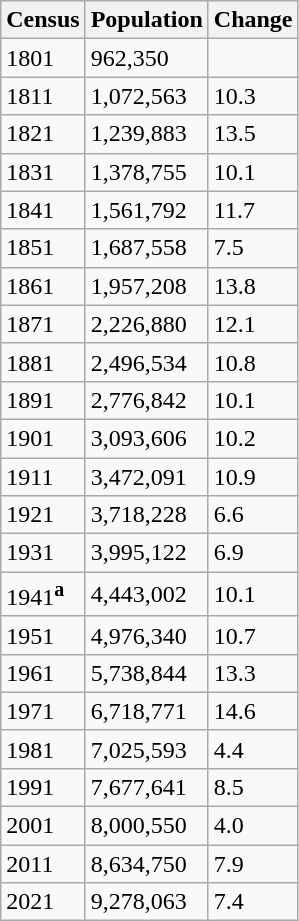<table class="wikitable sortable">
<tr>
<th>Census</th>
<th>Population</th>
<th>Change</th>
</tr>
<tr>
<td>1801</td>
<td>962,350</td>
<td></td>
</tr>
<tr>
<td>1811</td>
<td>1,072,563</td>
<td> 10.3</td>
</tr>
<tr>
<td>1821</td>
<td>1,239,883</td>
<td> 13.5</td>
</tr>
<tr>
<td>1831</td>
<td>1,378,755</td>
<td> 10.1</td>
</tr>
<tr>
<td>1841</td>
<td>1,561,792</td>
<td> 11.7</td>
</tr>
<tr>
<td>1851</td>
<td>1,687,558</td>
<td> 7.5</td>
</tr>
<tr>
<td>1861</td>
<td>1,957,208</td>
<td> 13.8</td>
</tr>
<tr>
<td>1871</td>
<td>2,226,880</td>
<td> 12.1</td>
</tr>
<tr>
<td>1881</td>
<td>2,496,534</td>
<td> 10.8</td>
</tr>
<tr>
<td>1891</td>
<td>2,776,842</td>
<td> 10.1</td>
</tr>
<tr>
<td>1901</td>
<td>3,093,606</td>
<td> 10.2</td>
</tr>
<tr>
<td>1911</td>
<td>3,472,091</td>
<td> 10.9</td>
</tr>
<tr>
<td>1921</td>
<td>3,718,228</td>
<td> 6.6</td>
</tr>
<tr>
<td>1931</td>
<td>3,995,122</td>
<td> 6.9</td>
</tr>
<tr>
<td>1941<sup><strong>a</strong></sup></td>
<td>4,443,002</td>
<td> 10.1</td>
</tr>
<tr>
<td>1951</td>
<td>4,976,340</td>
<td> 10.7</td>
</tr>
<tr>
<td>1961</td>
<td>5,738,844</td>
<td> 13.3</td>
</tr>
<tr>
<td>1971</td>
<td>6,718,771</td>
<td> 14.6</td>
</tr>
<tr>
<td>1981</td>
<td>7,025,593</td>
<td> 4.4</td>
</tr>
<tr>
<td>1991</td>
<td>7,677,641</td>
<td> 8.5</td>
</tr>
<tr>
<td>2001</td>
<td>8,000,550</td>
<td> 4.0</td>
</tr>
<tr>
<td>2011</td>
<td>8,634,750</td>
<td> 7.9</td>
</tr>
<tr>
<td>2021</td>
<td>9,278,063</td>
<td> 7.4</td>
</tr>
</table>
